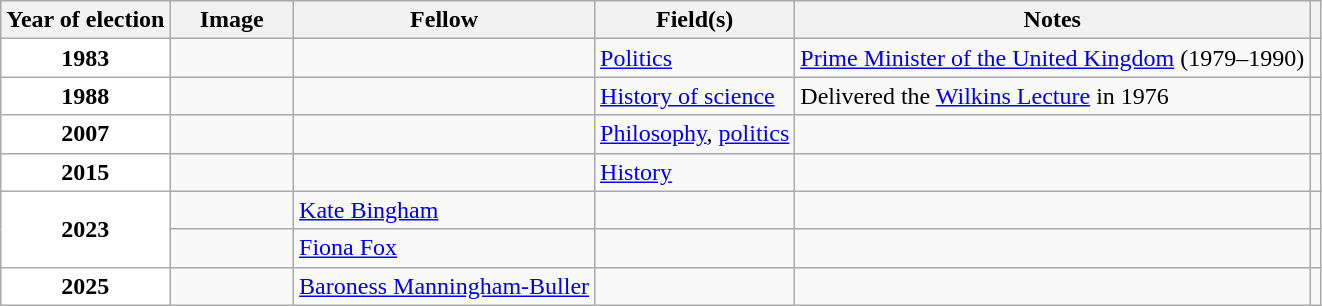<table class="wikitable sortable plainrowheaders">
<tr>
<th scope="col">Year of election</th>
<th scope="col" class="unsortable" style="width: 75px;">Image</th>
<th scope="col">Fellow</th>
<th scope="col">Field(s)</th>
<th scope="col" class="unsortable">Notes</th>
<th scope="col" class="unsortable"></th>
</tr>
<tr>
<th scope="row" style="background:#fff; text-align:center;">1983</th>
<td></td>
<td></td>
<td><a href='#'>Politics</a></td>
<td><a href='#'>Prime Minister of the United Kingdom</a> (1979–1990)</td>
<td></td>
</tr>
<tr>
<th scope="row" style="background:#fff; text-align:center;">1988</th>
<td></td>
<td></td>
<td><a href='#'>History of science</a></td>
<td>Delivered the <a href='#'>Wilkins Lecture</a> in 1976</td>
<td></td>
</tr>
<tr>
<th scope="row" style="background:#fff; text-align:center;">2007</th>
<td></td>
<td></td>
<td><a href='#'>Philosophy</a>, <a href='#'>politics</a></td>
<td></td>
<td></td>
</tr>
<tr>
<th scope="row" style="background:#fff; text-align:center;">2015</th>
<td></td>
<td></td>
<td><a href='#'>History</a></td>
<td></td>
<td></td>
</tr>
<tr>
<th rowspan="2" scope="row" style="background:#fff; text-align:center;">2023</th>
<td></td>
<td><a href='#'>Kate Bingham</a></td>
<td></td>
<td></td>
<td></td>
</tr>
<tr>
<td></td>
<td><a href='#'>Fiona Fox</a></td>
<td></td>
<td></td>
<td></td>
</tr>
<tr>
<th scope="row" style="background:#fff; text-align:center;">2025</th>
<td></td>
<td><a href='#'>Baroness Manningham-Buller</a></td>
<td></td>
<td></td>
<td></td>
</tr>
</table>
